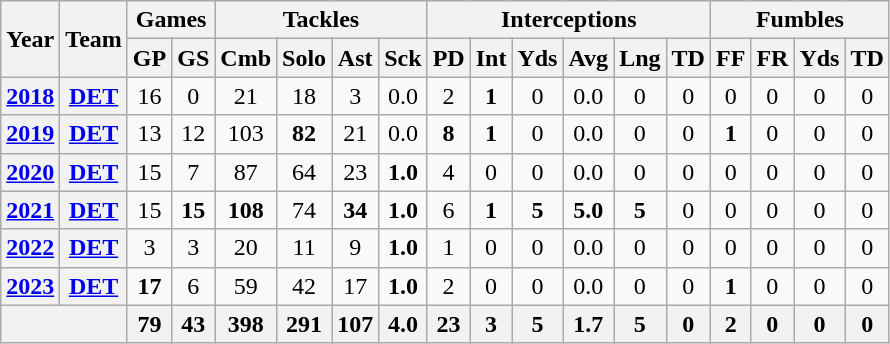<table class="wikitable" style="text-align: center;">
<tr>
<th rowspan="2">Year</th>
<th rowspan="2">Team</th>
<th colspan="2">Games</th>
<th colspan="4">Tackles</th>
<th colspan="6">Interceptions</th>
<th colspan="4">Fumbles</th>
</tr>
<tr>
<th>GP</th>
<th>GS</th>
<th>Cmb</th>
<th>Solo</th>
<th>Ast</th>
<th>Sck</th>
<th>PD</th>
<th>Int</th>
<th>Yds</th>
<th>Avg</th>
<th>Lng</th>
<th>TD</th>
<th>FF</th>
<th>FR</th>
<th>Yds</th>
<th>TD</th>
</tr>
<tr>
<th><a href='#'>2018</a></th>
<th><a href='#'>DET</a></th>
<td>16</td>
<td>0</td>
<td>21</td>
<td>18</td>
<td>3</td>
<td>0.0</td>
<td>2</td>
<td><strong>1</strong></td>
<td>0</td>
<td>0.0</td>
<td>0</td>
<td>0</td>
<td>0</td>
<td>0</td>
<td>0</td>
<td>0</td>
</tr>
<tr>
<th><a href='#'>2019</a></th>
<th><a href='#'>DET</a></th>
<td>13</td>
<td>12</td>
<td>103</td>
<td><strong>82</strong></td>
<td>21</td>
<td>0.0</td>
<td><strong>8</strong></td>
<td><strong>1</strong></td>
<td>0</td>
<td>0.0</td>
<td>0</td>
<td>0</td>
<td><strong>1</strong></td>
<td>0</td>
<td>0</td>
<td>0</td>
</tr>
<tr>
<th><a href='#'>2020</a></th>
<th><a href='#'>DET</a></th>
<td>15</td>
<td>7</td>
<td>87</td>
<td>64</td>
<td>23</td>
<td><strong>1.0</strong></td>
<td>4</td>
<td>0</td>
<td>0</td>
<td>0.0</td>
<td>0</td>
<td>0</td>
<td>0</td>
<td>0</td>
<td>0</td>
<td>0</td>
</tr>
<tr>
<th><a href='#'>2021</a></th>
<th><a href='#'>DET</a></th>
<td>15</td>
<td><strong>15</strong></td>
<td><strong>108</strong></td>
<td>74</td>
<td><strong>34</strong></td>
<td><strong>1.0</strong></td>
<td>6</td>
<td><strong>1</strong></td>
<td><strong>5</strong></td>
<td><strong>5.0</strong></td>
<td><strong>5</strong></td>
<td>0</td>
<td>0</td>
<td>0</td>
<td>0</td>
<td>0</td>
</tr>
<tr>
<th><a href='#'>2022</a></th>
<th><a href='#'>DET</a></th>
<td>3</td>
<td>3</td>
<td>20</td>
<td>11</td>
<td>9</td>
<td><strong>1.0</strong></td>
<td>1</td>
<td>0</td>
<td>0</td>
<td>0.0</td>
<td>0</td>
<td>0</td>
<td>0</td>
<td>0</td>
<td>0</td>
<td>0</td>
</tr>
<tr>
<th><a href='#'>2023</a></th>
<th><a href='#'>DET</a></th>
<td><strong>17</strong></td>
<td>6</td>
<td>59</td>
<td>42</td>
<td>17</td>
<td><strong>1.0</strong></td>
<td>2</td>
<td>0</td>
<td>0</td>
<td>0.0</td>
<td>0</td>
<td>0</td>
<td><strong>1</strong></td>
<td>0</td>
<td>0</td>
<td>0</td>
</tr>
<tr>
<th colspan="2"></th>
<th>79</th>
<th>43</th>
<th>398</th>
<th>291</th>
<th>107</th>
<th>4.0</th>
<th>23</th>
<th>3</th>
<th>5</th>
<th>1.7</th>
<th>5</th>
<th>0</th>
<th>2</th>
<th>0</th>
<th>0</th>
<th>0</th>
</tr>
</table>
